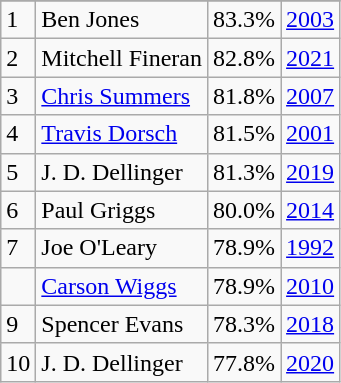<table class="wikitable">
<tr>
</tr>
<tr>
<td>1</td>
<td>Ben Jones</td>
<td><abbr>83.3%</abbr></td>
<td><a href='#'>2003</a></td>
</tr>
<tr>
<td>2</td>
<td>Mitchell Fineran</td>
<td><abbr>82.8%</abbr></td>
<td><a href='#'>2021</a></td>
</tr>
<tr>
<td>3</td>
<td><a href='#'>Chris Summers</a></td>
<td><abbr>81.8%</abbr></td>
<td><a href='#'>2007</a></td>
</tr>
<tr>
<td>4</td>
<td><a href='#'>Travis Dorsch</a></td>
<td><abbr>81.5%</abbr></td>
<td><a href='#'>2001</a></td>
</tr>
<tr>
<td>5</td>
<td>J. D. Dellinger</td>
<td><abbr>81.3%</abbr></td>
<td><a href='#'>2019</a></td>
</tr>
<tr>
<td>6</td>
<td>Paul Griggs</td>
<td><abbr>80.0%</abbr></td>
<td><a href='#'>2014</a></td>
</tr>
<tr>
<td>7</td>
<td>Joe O'Leary</td>
<td><abbr>78.9%</abbr></td>
<td><a href='#'>1992</a></td>
</tr>
<tr>
<td></td>
<td><a href='#'>Carson Wiggs</a></td>
<td><abbr>78.9%</abbr></td>
<td><a href='#'>2010</a></td>
</tr>
<tr>
<td>9</td>
<td>Spencer Evans</td>
<td><abbr>78.3%</abbr></td>
<td><a href='#'>2018</a></td>
</tr>
<tr>
<td>10</td>
<td>J. D. Dellinger</td>
<td><abbr>77.8%</abbr></td>
<td><a href='#'>2020</a></td>
</tr>
</table>
